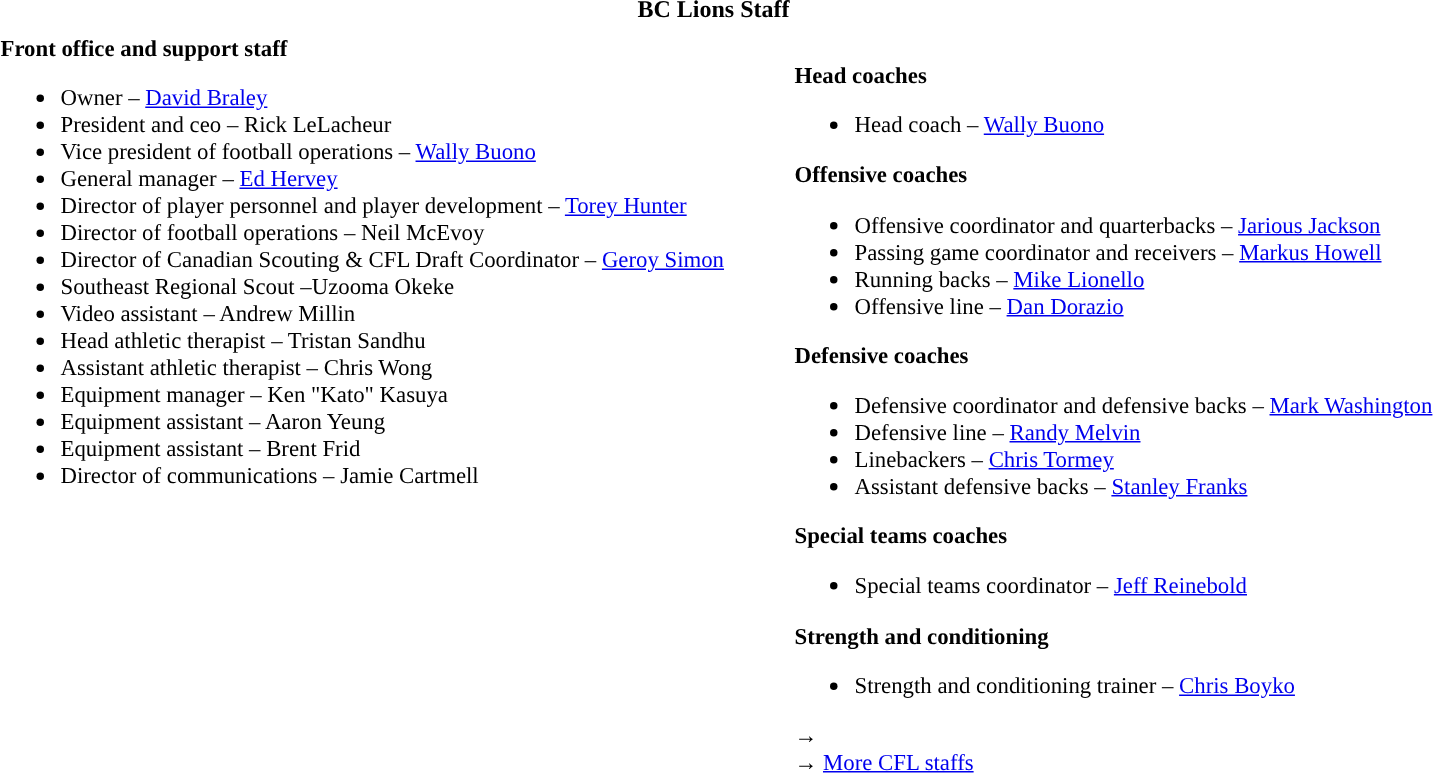<table class="toccolours" style="text-align: left;">
<tr>
<th colspan="7" style="text-align:center; ">BC Lions Staff</th>
</tr>
<tr>
<td colspan=7 style="text-align:right;"></td>
</tr>
<tr>
<td style="vertical-align:top;"></td>
<td style="font-size: 95%;vertical-align:top;"><strong>Front office and support staff</strong><br><ul><li>Owner – <a href='#'>David Braley</a></li><li>President and ceo – Rick LeLacheur</li><li>Vice president of football operations – <a href='#'>Wally Buono</a></li><li>General manager – <a href='#'>Ed Hervey</a></li><li>Director of player personnel and player development – <a href='#'>Torey Hunter</a></li><li>Director of football operations – Neil McEvoy</li><li>Director of Canadian Scouting & CFL Draft Coordinator – <a href='#'>Geroy Simon</a></li><li>Southeast Regional Scout –Uzooma Okeke</li><li>Video assistant – Andrew Millin</li><li>Head athletic therapist – Tristan Sandhu</li><li>Assistant athletic therapist – Chris Wong</li><li>Equipment manager – Ken "Kato" Kasuya</li><li>Equipment assistant – Aaron Yeung</li><li>Equipment assistant – Brent Frid</li><li>Director of communications – Jamie Cartmell</li></ul></td>
<td width="35"> </td>
<td style="vertical-align:top;"></td>
<td style="font-size: 95%;vertical-align:top;"><br><strong>Head coaches</strong><ul><li>Head coach – <a href='#'>Wally Buono</a></li></ul><strong>Offensive coaches</strong><ul><li>Offensive coordinator and quarterbacks – <a href='#'>Jarious Jackson</a></li><li>Passing game coordinator and receivers – <a href='#'>Markus Howell</a></li><li>Running backs – <a href='#'>Mike Lionello</a></li><li>Offensive line – <a href='#'>Dan Dorazio</a></li></ul><strong>Defensive coaches</strong><ul><li>Defensive coordinator and defensive backs – <a href='#'>Mark Washington</a></li><li>Defensive line – <a href='#'>Randy Melvin</a></li><li>Linebackers – <a href='#'>Chris Tormey</a></li><li>Assistant defensive backs – <a href='#'>Stanley Franks</a></li></ul><strong>Special teams coaches</strong><ul><li>Special teams coordinator – <a href='#'>Jeff Reinebold</a></li></ul><strong>Strength and conditioning</strong><ul><li>Strength and conditioning trainer – <a href='#'>Chris Boyko</a></li></ul>→ <span></span><br>
→ <a href='#'>More CFL staffs</a></td>
</tr>
</table>
